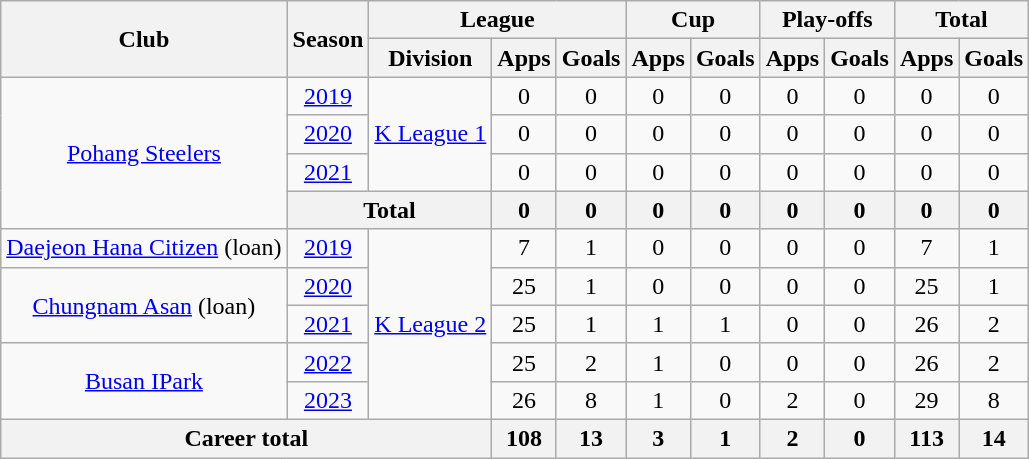<table class="wikitable" style="text-align: center">
<tr>
<th rowspan="2">Club</th>
<th rowspan="2">Season</th>
<th colspan="3">League</th>
<th colspan="2">Cup</th>
<th colspan="2">Play-offs</th>
<th colspan="2">Total</th>
</tr>
<tr>
<th>Division</th>
<th>Apps</th>
<th>Goals</th>
<th>Apps</th>
<th>Goals</th>
<th>Apps</th>
<th>Goals</th>
<th>Apps</th>
<th>Goals</th>
</tr>
<tr>
<td rowspan="4"><a href='#'>Pohang Steelers</a></td>
<td><a href='#'>2019</a></td>
<td rowspan="3"><a href='#'>K League 1</a></td>
<td>0</td>
<td>0</td>
<td>0</td>
<td>0</td>
<td>0</td>
<td>0</td>
<td>0</td>
<td>0</td>
</tr>
<tr>
<td><a href='#'>2020</a></td>
<td>0</td>
<td>0</td>
<td>0</td>
<td>0</td>
<td>0</td>
<td>0</td>
<td>0</td>
<td>0</td>
</tr>
<tr>
<td><a href='#'>2021</a></td>
<td>0</td>
<td>0</td>
<td>0</td>
<td>0</td>
<td>0</td>
<td>0</td>
<td>0</td>
<td>0</td>
</tr>
<tr>
<th colspan=2>Total</th>
<th>0</th>
<th>0</th>
<th>0</th>
<th>0</th>
<th>0</th>
<th>0</th>
<th>0</th>
<th>0</th>
</tr>
<tr>
<td><a href='#'>Daejeon Hana Citizen</a> (loan)</td>
<td><a href='#'>2019</a></td>
<td rowspan="5"><a href='#'>K League 2</a></td>
<td>7</td>
<td>1</td>
<td>0</td>
<td>0</td>
<td>0</td>
<td>0</td>
<td>7</td>
<td>1</td>
</tr>
<tr>
<td rowspan="2"><a href='#'>Chungnam Asan</a> (loan)</td>
<td><a href='#'>2020</a></td>
<td>25</td>
<td>1</td>
<td>0</td>
<td>0</td>
<td>0</td>
<td>0</td>
<td>25</td>
<td>1</td>
</tr>
<tr>
<td><a href='#'>2021</a></td>
<td>25</td>
<td>1</td>
<td>1</td>
<td>1</td>
<td>0</td>
<td>0</td>
<td>26</td>
<td>2</td>
</tr>
<tr>
<td rowspan="2"><a href='#'>Busan IPark</a></td>
<td><a href='#'>2022</a></td>
<td>25</td>
<td>2</td>
<td>1</td>
<td>0</td>
<td>0</td>
<td>0</td>
<td>26</td>
<td>2</td>
</tr>
<tr>
<td><a href='#'>2023</a></td>
<td>26</td>
<td>8</td>
<td>1</td>
<td>0</td>
<td>2</td>
<td>0</td>
<td>29</td>
<td>8</td>
</tr>
<tr>
<th colspan=3>Career total</th>
<th>108</th>
<th>13</th>
<th>3</th>
<th>1</th>
<th>2</th>
<th>0</th>
<th>113</th>
<th>14</th>
</tr>
</table>
